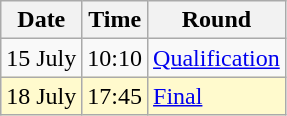<table class="wikitable">
<tr>
<th>Date</th>
<th>Time</th>
<th>Round</th>
</tr>
<tr>
<td>15 July</td>
<td>10:10</td>
<td><a href='#'>Qualification</a></td>
</tr>
<tr style=background:lemonchiffon>
<td>18 July</td>
<td>17:45</td>
<td><a href='#'>Final</a></td>
</tr>
</table>
